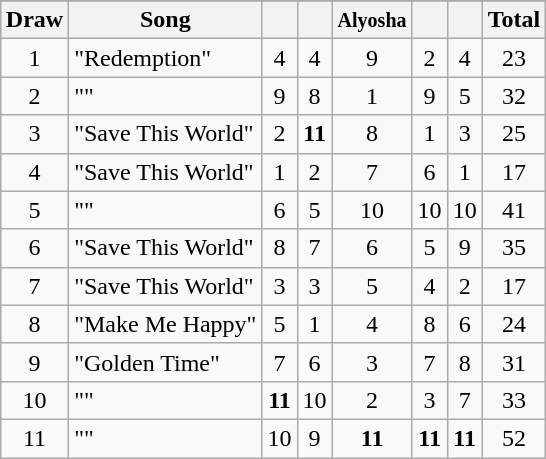<table class="wikitable collapsible" style="margin: 1em auto 1em auto; text-align:center;">
<tr>
</tr>
<tr>
<th>Draw</th>
<th>Song</th>
<th><small></small></th>
<th><small></small></th>
<th><small>Alyosha</small></th>
<th><small></small></th>
<th><small></small></th>
<th>Total</th>
</tr>
<tr>
<td>1</td>
<td align="left">"Redemption"</td>
<td>4</td>
<td>4</td>
<td>9</td>
<td>2</td>
<td>4</td>
<td>23</td>
</tr>
<tr>
<td>2</td>
<td align="left">""</td>
<td>9</td>
<td>8</td>
<td>1</td>
<td>9</td>
<td>5</td>
<td>32</td>
</tr>
<tr>
<td>3</td>
<td align="left">"Save This World"</td>
<td>2</td>
<td><strong>11</strong></td>
<td>8</td>
<td>1</td>
<td>3</td>
<td>25</td>
</tr>
<tr>
<td>4</td>
<td align="left">"Save This World"</td>
<td>1</td>
<td>2</td>
<td>7</td>
<td>6</td>
<td>1</td>
<td>17</td>
</tr>
<tr>
<td>5</td>
<td align="left">""</td>
<td>6</td>
<td>5</td>
<td>10</td>
<td>10</td>
<td>10</td>
<td>41</td>
</tr>
<tr>
<td>6</td>
<td align="left">"Save This World"</td>
<td>8</td>
<td>7</td>
<td>6</td>
<td>5</td>
<td>9</td>
<td>35</td>
</tr>
<tr>
<td>7</td>
<td align="left">"Save This World"</td>
<td>3</td>
<td>3</td>
<td>5</td>
<td>4</td>
<td>2</td>
<td>17</td>
</tr>
<tr>
<td>8</td>
<td align="left">"Make Me Happy"</td>
<td>5</td>
<td>1</td>
<td>4</td>
<td>8</td>
<td>6</td>
<td>24</td>
</tr>
<tr>
<td>9</td>
<td align="left">"Golden Time"</td>
<td>7</td>
<td>6</td>
<td>3</td>
<td>7</td>
<td>8</td>
<td>31</td>
</tr>
<tr>
<td>10</td>
<td align="left">""</td>
<td><strong>11</strong></td>
<td>10</td>
<td>2</td>
<td>3</td>
<td>7</td>
<td>33</td>
</tr>
<tr>
<td>11</td>
<td align="left">""</td>
<td>10</td>
<td>9</td>
<td><strong>11</strong></td>
<td><strong>11</strong></td>
<td><strong>11</strong></td>
<td>52</td>
</tr>
</table>
